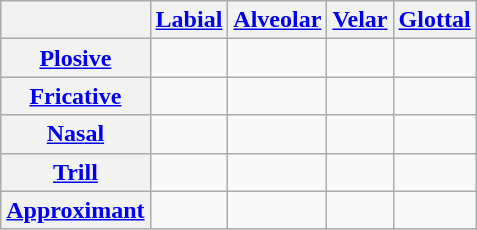<table class="wikitable">
<tr>
<th></th>
<th><a href='#'>Labial</a></th>
<th><a href='#'>Alveolar</a></th>
<th><a href='#'>Velar</a></th>
<th><a href='#'>Glottal</a></th>
</tr>
<tr>
<th><a href='#'>Plosive</a></th>
<td></td>
<td></td>
<td></td>
<td> </td>
</tr>
<tr>
<th><a href='#'>Fricative</a></th>
<td></td>
<td></td>
<td></td>
<td></td>
</tr>
<tr>
<th><a href='#'>Nasal</a></th>
<td></td>
<td></td>
<td></td>
<td></td>
</tr>
<tr>
<th><a href='#'>Trill</a></th>
<td> </td>
<td></td>
<td></td>
<td></td>
</tr>
<tr>
<th><a href='#'>Approximant</a></th>
<td></td>
<td></td>
<td></td>
</tr>
</table>
